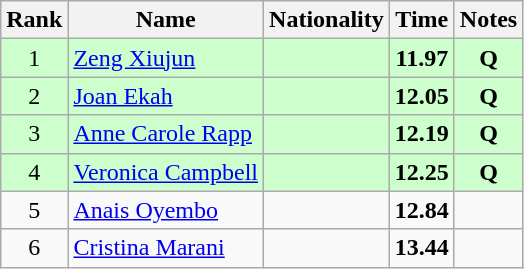<table class="wikitable sortable" style="text-align:center">
<tr>
<th>Rank</th>
<th>Name</th>
<th>Nationality</th>
<th>Time</th>
<th>Notes</th>
</tr>
<tr bgcolor=ccffcc>
<td>1</td>
<td align=left><a href='#'>Zeng Xiujun</a></td>
<td align=left></td>
<td><strong>11.97</strong></td>
<td><strong>Q</strong></td>
</tr>
<tr bgcolor=ccffcc>
<td>2</td>
<td align=left><a href='#'>Joan Ekah</a></td>
<td align=left></td>
<td><strong>12.05</strong></td>
<td><strong>Q</strong></td>
</tr>
<tr bgcolor=ccffcc>
<td>3</td>
<td align=left><a href='#'>Anne Carole Rapp</a></td>
<td align=left></td>
<td><strong>12.19</strong></td>
<td><strong>Q</strong></td>
</tr>
<tr bgcolor=ccffcc>
<td>4</td>
<td align=left><a href='#'>Veronica Campbell</a></td>
<td align=left></td>
<td><strong>12.25</strong></td>
<td><strong>Q</strong></td>
</tr>
<tr>
<td>5</td>
<td align=left><a href='#'>Anais Oyembo</a></td>
<td align=left></td>
<td><strong>12.84</strong></td>
<td></td>
</tr>
<tr>
<td>6</td>
<td align=left><a href='#'>Cristina Marani</a></td>
<td align=left></td>
<td><strong>13.44</strong></td>
<td></td>
</tr>
</table>
